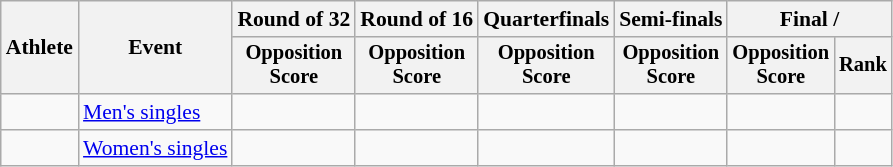<table class="wikitable" style="font-size:90%">
<tr>
<th rowspan=2>Athlete</th>
<th rowspan=2>Event</th>
<th>Round of 32</th>
<th>Round of 16</th>
<th>Quarterfinals</th>
<th>Semi-finals</th>
<th colspan=2>Final / </th>
</tr>
<tr style="font-size:95%">
<th>Opposition<br>Score</th>
<th>Opposition<br>Score</th>
<th>Opposition<br>Score</th>
<th>Opposition<br>Score</th>
<th>Opposition<br>Score</th>
<th>Rank</th>
</tr>
<tr align=center>
<td align=left></td>
<td align=left><a href='#'>Men's singles</a></td>
<td></td>
<td></td>
<td></td>
<td></td>
<td></td>
<td></td>
</tr>
<tr align=center>
<td align=left></td>
<td align=left><a href='#'>Women's singles</a></td>
<td></td>
<td></td>
<td></td>
<td></td>
<td></td>
<td></td>
</tr>
</table>
